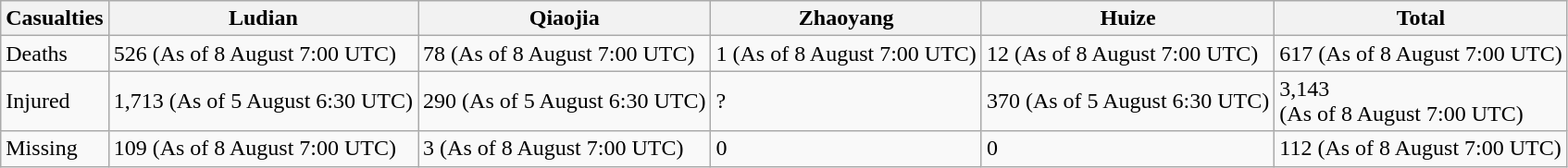<table class="wikitable">
<tr>
<th>Casualties</th>
<th>Ludian</th>
<th>Qiaojia</th>
<th>Zhaoyang</th>
<th>Huize</th>
<th>Total</th>
</tr>
<tr>
<td>Deaths</td>
<td>526 (As of 8 August 7:00 UTC)</td>
<td>78 (As of 8 August 7:00 UTC)</td>
<td>1 (As of 8 August 7:00 UTC)</td>
<td>12 (As of 8 August 7:00 UTC)</td>
<td>617 (As of 8 August 7:00 UTC)</td>
</tr>
<tr>
<td>Injured</td>
<td>1,713 (As of 5 August 6:30 UTC)</td>
<td>290 (As of 5 August 6:30 UTC)</td>
<td>?</td>
<td>370 (As of 5 August 6:30 UTC)</td>
<td>3,143<br> (As of 8 August 7:00 UTC)</td>
</tr>
<tr>
<td>Missing</td>
<td>109 (As of 8 August 7:00 UTC)</td>
<td>3 (As of 8 August 7:00 UTC)</td>
<td>0</td>
<td>0</td>
<td>112 (As of 8 August 7:00 UTC)</td>
</tr>
</table>
